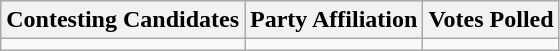<table class="wikitable sortable">
<tr>
<th>Contesting Candidates</th>
<th>Party Affiliation</th>
<th>Votes Polled</th>
</tr>
<tr>
<td></td>
<td></td>
<td></td>
</tr>
</table>
